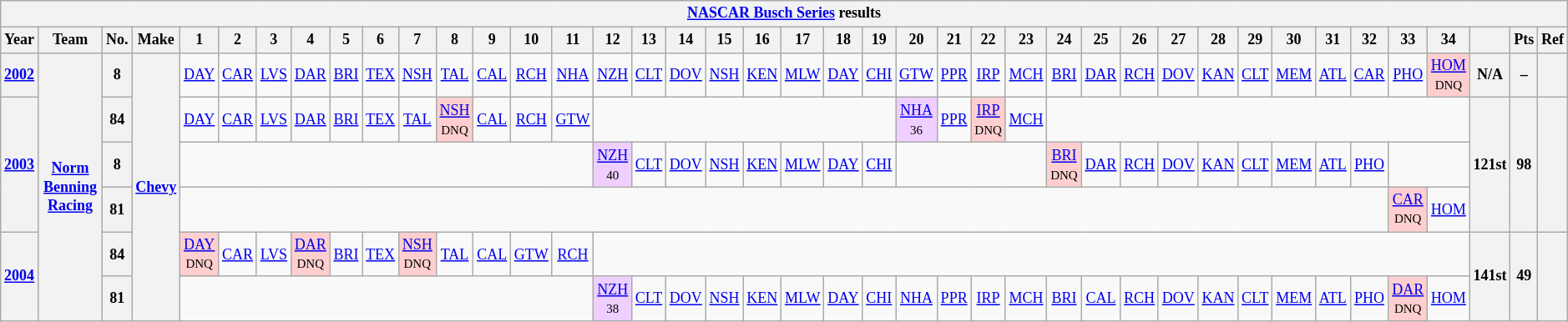<table class="wikitable" style="text-align:center; font-size:75%">
<tr>
<th colspan=42><a href='#'>NASCAR Busch Series</a> results</th>
</tr>
<tr>
<th>Year</th>
<th>Team</th>
<th>No.</th>
<th>Make</th>
<th>1</th>
<th>2</th>
<th>3</th>
<th>4</th>
<th>5</th>
<th>6</th>
<th>7</th>
<th>8</th>
<th>9</th>
<th>10</th>
<th>11</th>
<th>12</th>
<th>13</th>
<th>14</th>
<th>15</th>
<th>16</th>
<th>17</th>
<th>18</th>
<th>19</th>
<th>20</th>
<th>21</th>
<th>22</th>
<th>23</th>
<th>24</th>
<th>25</th>
<th>26</th>
<th>27</th>
<th>28</th>
<th>29</th>
<th>30</th>
<th>31</th>
<th>32</th>
<th>33</th>
<th>34</th>
<th></th>
<th>Pts</th>
<th>Ref</th>
</tr>
<tr>
<th><a href='#'>2002</a></th>
<th rowspan=6><a href='#'>Norm Benning Racing</a></th>
<th>8</th>
<th rowspan=6><a href='#'>Chevy</a></th>
<td><a href='#'>DAY</a></td>
<td><a href='#'>CAR</a></td>
<td><a href='#'>LVS</a></td>
<td><a href='#'>DAR</a></td>
<td><a href='#'>BRI</a></td>
<td><a href='#'>TEX</a></td>
<td><a href='#'>NSH</a></td>
<td><a href='#'>TAL</a></td>
<td><a href='#'>CAL</a></td>
<td><a href='#'>RCH</a></td>
<td><a href='#'>NHA</a></td>
<td><a href='#'>NZH</a></td>
<td><a href='#'>CLT</a></td>
<td><a href='#'>DOV</a></td>
<td><a href='#'>NSH</a></td>
<td><a href='#'>KEN</a></td>
<td><a href='#'>MLW</a></td>
<td><a href='#'>DAY</a></td>
<td><a href='#'>CHI</a></td>
<td><a href='#'>GTW</a></td>
<td><a href='#'>PPR</a></td>
<td><a href='#'>IRP</a></td>
<td><a href='#'>MCH</a></td>
<td><a href='#'>BRI</a></td>
<td><a href='#'>DAR</a></td>
<td><a href='#'>RCH</a></td>
<td><a href='#'>DOV</a></td>
<td><a href='#'>KAN</a></td>
<td><a href='#'>CLT</a></td>
<td><a href='#'>MEM</a></td>
<td><a href='#'>ATL</a></td>
<td><a href='#'>CAR</a></td>
<td><a href='#'>PHO</a></td>
<td style="background:#FFCFCF;"><a href='#'>HOM</a><br><small>DNQ</small></td>
<th>N/A</th>
<th>–</th>
<th></th>
</tr>
<tr>
<th rowspan=3><a href='#'>2003</a></th>
<th>84</th>
<td><a href='#'>DAY</a></td>
<td><a href='#'>CAR</a></td>
<td><a href='#'>LVS</a></td>
<td><a href='#'>DAR</a></td>
<td><a href='#'>BRI</a></td>
<td><a href='#'>TEX</a></td>
<td><a href='#'>TAL</a></td>
<td style="background:#FFCFCF;"><a href='#'>NSH</a><br><small>DNQ</small></td>
<td><a href='#'>CAL</a></td>
<td><a href='#'>RCH</a></td>
<td><a href='#'>GTW</a></td>
<td colspan=8></td>
<td style="background:#EFCFFF;"><a href='#'>NHA</a><br><small>36</small></td>
<td><a href='#'>PPR</a></td>
<td style="background:#FFCFCF;"><a href='#'>IRP</a><br><small>DNQ</small></td>
<td><a href='#'>MCH</a></td>
<td colspan=11></td>
<th rowspan=3>121st</th>
<th rowspan=3>98</th>
<th rowspan=3></th>
</tr>
<tr>
<th>8</th>
<td colspan=11></td>
<td style="background:#EFCFFF;"><a href='#'>NZH</a><br><small>40</small></td>
<td><a href='#'>CLT</a></td>
<td><a href='#'>DOV</a></td>
<td><a href='#'>NSH</a></td>
<td><a href='#'>KEN</a></td>
<td><a href='#'>MLW</a></td>
<td><a href='#'>DAY</a></td>
<td><a href='#'>CHI</a></td>
<td colspan=4></td>
<td style="background:#FFCFCF;"><a href='#'>BRI</a><br><small>DNQ</small></td>
<td><a href='#'>DAR</a></td>
<td><a href='#'>RCH</a></td>
<td><a href='#'>DOV</a></td>
<td><a href='#'>KAN</a></td>
<td><a href='#'>CLT</a></td>
<td><a href='#'>MEM</a></td>
<td><a href='#'>ATL</a></td>
<td><a href='#'>PHO</a></td>
<td colspan=2></td>
</tr>
<tr>
<th>81</th>
<td colspan=32></td>
<td style="background:#FFCFCF;"><a href='#'>CAR</a><br><small>DNQ</small></td>
<td><a href='#'>HOM</a></td>
</tr>
<tr>
<th rowspan=2><a href='#'>2004</a></th>
<th>84</th>
<td style="background:#FFCFCF;"><a href='#'>DAY</a><br><small>DNQ</small></td>
<td><a href='#'>CAR</a></td>
<td><a href='#'>LVS</a></td>
<td style="background:#FFCFCF;"><a href='#'>DAR</a><br><small>DNQ</small></td>
<td><a href='#'>BRI</a></td>
<td><a href='#'>TEX</a></td>
<td style="background:#FFCFCF;"><a href='#'>NSH</a><br><small>DNQ</small></td>
<td><a href='#'>TAL</a></td>
<td><a href='#'>CAL</a></td>
<td><a href='#'>GTW</a></td>
<td><a href='#'>RCH</a></td>
<td colspan=23></td>
<th rowspan=2>141st</th>
<th rowspan=2>49</th>
<th rowspan=2></th>
</tr>
<tr>
<th>81</th>
<td colspan=11></td>
<td style="background:#EFCFFF;"><a href='#'>NZH</a><br><small>38</small></td>
<td><a href='#'>CLT</a></td>
<td><a href='#'>DOV</a></td>
<td><a href='#'>NSH</a></td>
<td><a href='#'>KEN</a></td>
<td><a href='#'>MLW</a></td>
<td><a href='#'>DAY</a></td>
<td><a href='#'>CHI</a></td>
<td><a href='#'>NHA</a></td>
<td><a href='#'>PPR</a></td>
<td><a href='#'>IRP</a></td>
<td><a href='#'>MCH</a></td>
<td><a href='#'>BRI</a></td>
<td><a href='#'>CAL</a></td>
<td><a href='#'>RCH</a></td>
<td><a href='#'>DOV</a></td>
<td><a href='#'>KAN</a></td>
<td><a href='#'>CLT</a></td>
<td><a href='#'>MEM</a></td>
<td><a href='#'>ATL</a></td>
<td><a href='#'>PHO</a></td>
<td style="background:#FFCFCF;"><a href='#'>DAR</a><br><small>DNQ</small></td>
<td><a href='#'>HOM</a></td>
</tr>
</table>
